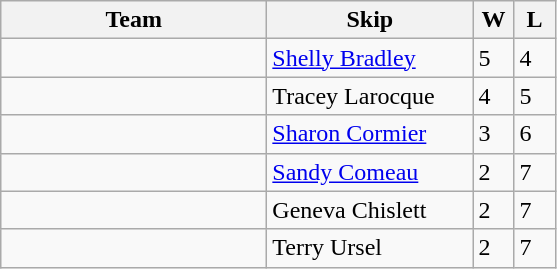<table class="wikitable">
<tr>
<th width=170>Team</th>
<th width=130>Skip</th>
<th width=20>W</th>
<th width=20>L</th>
</tr>
<tr>
<td></td>
<td><a href='#'>Shelly Bradley</a></td>
<td>5</td>
<td>4</td>
</tr>
<tr>
<td></td>
<td>Tracey Larocque</td>
<td>4</td>
<td>5</td>
</tr>
<tr>
<td></td>
<td><a href='#'>Sharon Cormier</a></td>
<td>3</td>
<td>6</td>
</tr>
<tr>
<td></td>
<td><a href='#'>Sandy Comeau</a></td>
<td>2</td>
<td>7</td>
</tr>
<tr>
<td></td>
<td>Geneva Chislett</td>
<td>2</td>
<td>7</td>
</tr>
<tr>
<td></td>
<td>Terry Ursel</td>
<td>2</td>
<td>7</td>
</tr>
</table>
